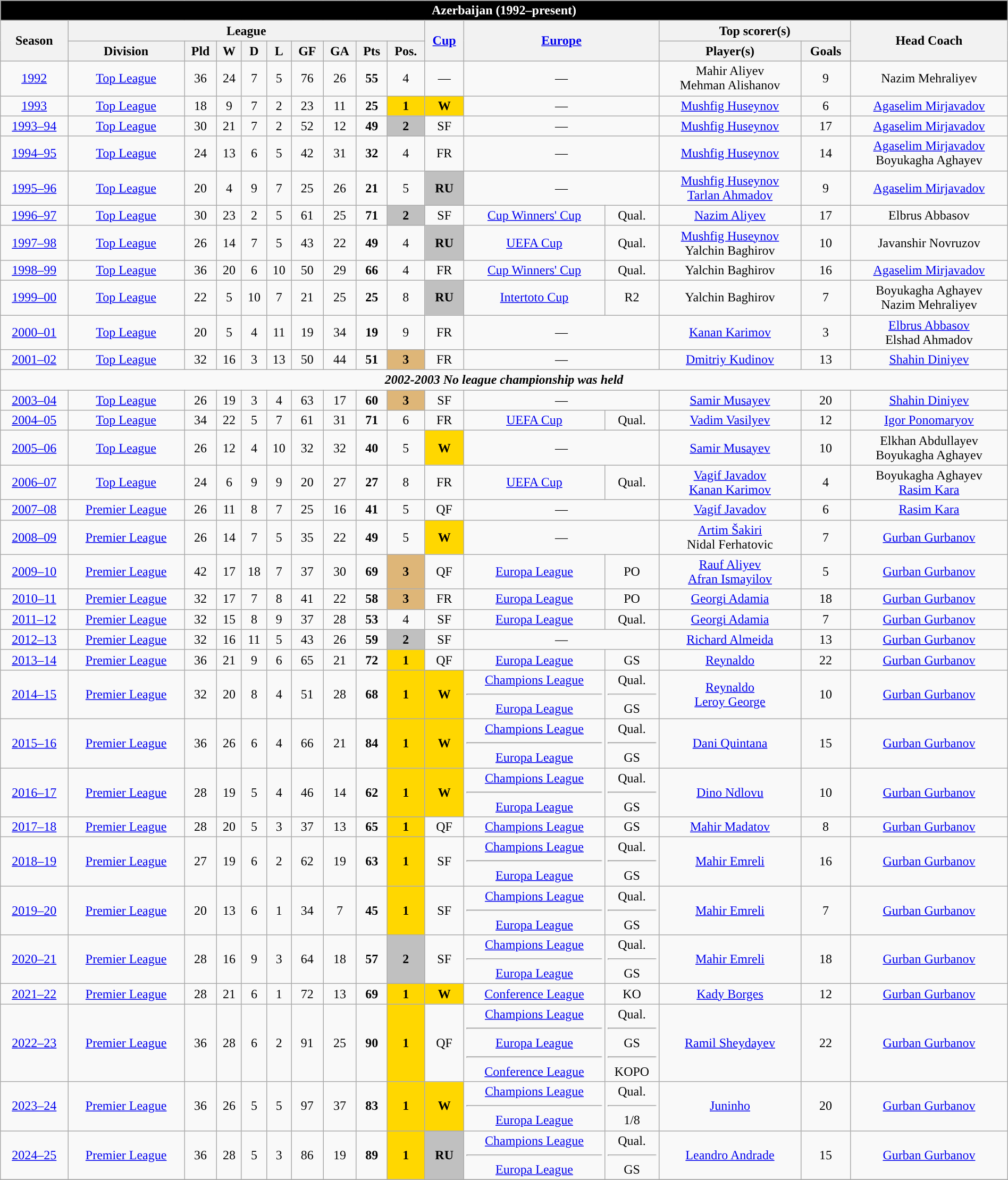<table class="wikitable" width="100%" style="text-align: center;">
<tr align=center style="background:#000000; font-weight:bold; color:#FFFFFF">
<td colspan=16> Azerbaijan (1992–present)</td>
</tr>
<tr align=center style="background:#efefef; font-weight:bold;">
</tr>
<tr>
<th rowspan="2">Season</th>
<th colspan="9">League</th>
<th rowspan="2"><a href='#'>Cup</a></th>
<th rowspan="2" colspan="2"><a href='#'>Europe</a></th>
<th colspan="2">Top scorer(s)</th>
<th rowspan="2">Head Coach</th>
</tr>
<tr>
<th>Division</th>
<th>Pld</th>
<th>W</th>
<th>D</th>
<th>L</th>
<th>GF</th>
<th>GA</th>
<th>Pts</th>
<th>Pos.</th>
<th>Player(s)</th>
<th>Goals</th>
</tr>
<tr>
<td><a href='#'>1992</a></td>
<td><a href='#'>Top League</a></td>
<td>36</td>
<td>24</td>
<td>7</td>
<td>5</td>
<td>76</td>
<td>26</td>
<td><strong>55</strong></td>
<td>4</td>
<td>—</td>
<td colspan=2>—</td>
<td> Mahir Aliyev <br> Mehman Alishanov</td>
<td>9</td>
<td> Nazim Mehraliyev</td>
</tr>
<tr>
<td><a href='#'>1993</a></td>
<td><a href='#'>Top League</a></td>
<td>18</td>
<td>9</td>
<td>7</td>
<td>2</td>
<td>23</td>
<td>11</td>
<td><strong>25</strong></td>
<td style="background:gold;"><strong>1</strong></td>
<td style="background:gold;"><strong>W</strong></td>
<td colspan=2>—</td>
<td> <a href='#'>Mushfig Huseynov</a></td>
<td>6</td>
<td> <a href='#'>Agaselim Mirjavadov</a></td>
</tr>
<tr>
<td><a href='#'>1993–94</a></td>
<td><a href='#'>Top League</a></td>
<td>30</td>
<td>21</td>
<td>7</td>
<td>2</td>
<td>52</td>
<td>12</td>
<td><strong>49</strong></td>
<td style="background:silver;"><strong>2</strong></td>
<td>SF</td>
<td colspan=2>—</td>
<td> <a href='#'>Mushfig Huseynov</a></td>
<td>17</td>
<td> <a href='#'>Agaselim Mirjavadov</a></td>
</tr>
<tr>
<td><a href='#'>1994–95</a></td>
<td><a href='#'>Top League</a></td>
<td>24</td>
<td>13</td>
<td>6</td>
<td>5</td>
<td>42</td>
<td>31</td>
<td><strong>32</strong></td>
<td>4</td>
<td>FR</td>
<td colspan=2>—</td>
<td> <a href='#'>Mushfig Huseynov</a></td>
<td>14</td>
<td> <a href='#'>Agaselim Mirjavadov</a> <br> Boyukagha Aghayev</td>
</tr>
<tr>
<td><a href='#'>1995–96</a></td>
<td><a href='#'>Top League</a></td>
<td>20</td>
<td>4</td>
<td>9</td>
<td>7</td>
<td>25</td>
<td>26</td>
<td><strong>21</strong></td>
<td>5</td>
<td style="background:silver;"><strong>RU</strong></td>
<td colspan=2>—</td>
<td> <a href='#'>Mushfig Huseynov</a><br> <a href='#'>Tarlan Ahmadov</a></td>
<td>9</td>
<td> <a href='#'>Agaselim Mirjavadov</a></td>
</tr>
<tr>
<td><a href='#'>1996–97</a></td>
<td><a href='#'>Top League</a></td>
<td>30</td>
<td>23</td>
<td>2</td>
<td>5</td>
<td>61</td>
<td>25</td>
<td><strong>71</strong></td>
<td style="background:silver;"><strong>2</strong></td>
<td>SF</td>
<td><a href='#'>Cup Winners' Cup</a></td>
<td>Qual.</td>
<td> <a href='#'>Nazim Aliyev</a></td>
<td>17</td>
<td> Elbrus Abbasov</td>
</tr>
<tr>
<td><a href='#'>1997–98</a></td>
<td><a href='#'>Top League</a></td>
<td>26</td>
<td>14</td>
<td>7</td>
<td>5</td>
<td>43</td>
<td>22</td>
<td><strong>49</strong></td>
<td>4</td>
<td style="background:silver;"><strong>RU</strong></td>
<td><a href='#'>UEFA Cup</a></td>
<td>Qual.</td>
<td> <a href='#'>Mushfig Huseynov</a> <br> Yalchin Baghirov</td>
<td>10</td>
<td> Javanshir Novruzov</td>
</tr>
<tr>
<td><a href='#'>1998–99</a></td>
<td><a href='#'>Top League</a></td>
<td>36</td>
<td>20</td>
<td>6</td>
<td>10</td>
<td>50</td>
<td>29</td>
<td><strong>66</strong></td>
<td style="background:bronze;">4</td>
<td>FR</td>
<td><a href='#'>Cup Winners' Cup</a></td>
<td>Qual.</td>
<td> Yalchin Baghirov</td>
<td>16</td>
<td> <a href='#'>Agaselim Mirjavadov</a></td>
</tr>
<tr>
<td><a href='#'>1999–00</a></td>
<td><a href='#'>Top League</a></td>
<td>22</td>
<td>5</td>
<td>10</td>
<td>7</td>
<td>21</td>
<td>25</td>
<td><strong>25</strong></td>
<td>8</td>
<td style="background:silver;"><strong>RU</strong></td>
<td><a href='#'>Intertoto Cup</a></td>
<td>R2</td>
<td> Yalchin Baghirov</td>
<td>7</td>
<td> Boyukagha Aghayev <br> Nazim Mehraliyev</td>
</tr>
<tr>
<td><a href='#'>2000–01</a></td>
<td><a href='#'>Top League</a></td>
<td>20</td>
<td>5</td>
<td>4</td>
<td>11</td>
<td>19</td>
<td>34</td>
<td><strong>19</strong></td>
<td>9</td>
<td>FR</td>
<td colspan=2>—</td>
<td> <a href='#'>Kanan Karimov</a></td>
<td>3</td>
<td> <a href='#'>Elbrus Abbasov</a><br> Elshad Ahmadov</td>
</tr>
<tr>
<td><a href='#'>2001–02</a></td>
<td><a href='#'>Top League</a></td>
<td>32</td>
<td>16</td>
<td>3</td>
<td>13</td>
<td>50</td>
<td>44</td>
<td><strong>51</strong></td>
<td style="background:#deb678;"><strong>3</strong></td>
<td>FR</td>
<td colspan=2>—</td>
<td> <a href='#'>Dmitriy Kudinov</a></td>
<td>13</td>
<td> <a href='#'>Shahin Diniyev</a></td>
</tr>
<tr>
<td colspan=16><strong><em>2002-2003 No league championship was held</em></strong></td>
</tr>
<tr>
<td><a href='#'>2003–04</a></td>
<td><a href='#'>Top League</a></td>
<td>26</td>
<td>19</td>
<td>3</td>
<td>4</td>
<td>63</td>
<td>17</td>
<td><strong>60</strong></td>
<td style="background:#deb678;"><strong>3</strong></td>
<td>SF</td>
<td colspan=2>—</td>
<td> <a href='#'>Samir Musayev</a></td>
<td>20</td>
<td> <a href='#'>Shahin Diniyev</a></td>
</tr>
<tr>
<td><a href='#'>2004–05</a></td>
<td><a href='#'>Top League</a></td>
<td>34</td>
<td>22</td>
<td>5</td>
<td>7</td>
<td>61</td>
<td>31</td>
<td><strong>71</strong></td>
<td>6</td>
<td>FR</td>
<td><a href='#'>UEFA Cup</a></td>
<td>Qual.</td>
<td> <a href='#'>Vadim Vasilyev</a></td>
<td>12</td>
<td> <a href='#'>Igor Ponomaryov</a></td>
</tr>
<tr>
<td><a href='#'>2005–06</a></td>
<td><a href='#'>Top League</a></td>
<td>26</td>
<td>12</td>
<td>4</td>
<td>10</td>
<td>32</td>
<td>32</td>
<td><strong>40</strong></td>
<td>5</td>
<td style="background:gold;"><strong>W</strong></td>
<td colspan=2>—</td>
<td> <a href='#'>Samir Musayev</a></td>
<td>10</td>
<td> Elkhan Abdullayev <br> Boyukagha Aghayev</td>
</tr>
<tr>
<td><a href='#'>2006–07</a></td>
<td><a href='#'>Top League</a></td>
<td>24</td>
<td>6</td>
<td>9</td>
<td>9</td>
<td>20</td>
<td>27</td>
<td><strong>27</strong></td>
<td>8</td>
<td>FR</td>
<td><a href='#'>UEFA Cup</a></td>
<td>Qual.</td>
<td> <a href='#'>Vagif Javadov</a> <br> <a href='#'>Kanan Karimov</a></td>
<td>4</td>
<td> Boyukagha Aghayev <br> <a href='#'>Rasim Kara</a></td>
</tr>
<tr>
<td><a href='#'>2007–08</a></td>
<td><a href='#'>Premier League</a></td>
<td>26</td>
<td>11</td>
<td>8</td>
<td>7</td>
<td>25</td>
<td>16</td>
<td><strong>41</strong></td>
<td>5</td>
<td>QF</td>
<td colspan=2>—</td>
<td> <a href='#'>Vagif Javadov</a></td>
<td>6</td>
<td> <a href='#'>Rasim Kara</a></td>
</tr>
<tr>
<td><a href='#'>2008–09</a></td>
<td><a href='#'>Premier League</a></td>
<td>26</td>
<td>14</td>
<td>7</td>
<td>5</td>
<td>35</td>
<td>22</td>
<td><strong>49</strong></td>
<td>5</td>
<td style="background:gold;"><strong>W</strong></td>
<td colspan=2>—</td>
<td> <a href='#'>Artim Šakiri</a> <br> Nidal Ferhatovic</td>
<td>7</td>
<td> <a href='#'>Gurban Gurbanov</a></td>
</tr>
<tr>
<td><a href='#'>2009–10</a></td>
<td><a href='#'>Premier League</a></td>
<td>42</td>
<td>17</td>
<td>18</td>
<td>7</td>
<td>37</td>
<td>30</td>
<td><strong>69</strong></td>
<td style="background:#deb678;"><strong>3</strong></td>
<td>QF</td>
<td><a href='#'>Europa League</a></td>
<td>PO</td>
<td> <a href='#'>Rauf Aliyev</a> <br> <a href='#'>Afran Ismayilov</a></td>
<td>5</td>
<td> <a href='#'>Gurban Gurbanov</a></td>
</tr>
<tr>
<td><a href='#'>2010–11</a></td>
<td><a href='#'>Premier League</a></td>
<td>32</td>
<td>17</td>
<td>7</td>
<td>8</td>
<td>41</td>
<td>22</td>
<td><strong>58</strong></td>
<td style="background:#deb678;"><strong>3</strong></td>
<td>FR</td>
<td><a href='#'>Europa League</a></td>
<td>PO</td>
<td> <a href='#'>Georgi Adamia</a></td>
<td>18</td>
<td> <a href='#'>Gurban Gurbanov</a></td>
</tr>
<tr>
<td><a href='#'>2011–12</a></td>
<td><a href='#'>Premier League</a></td>
<td>32</td>
<td>15</td>
<td>8</td>
<td>9</td>
<td>37</td>
<td>28</td>
<td><strong>53</strong></td>
<td>4</td>
<td>SF</td>
<td><a href='#'>Europa League</a></td>
<td>Qual.</td>
<td> <a href='#'>Georgi Adamia</a></td>
<td>7</td>
<td> <a href='#'>Gurban Gurbanov</a></td>
</tr>
<tr>
<td><a href='#'>2012–13</a></td>
<td><a href='#'>Premier League</a></td>
<td>32</td>
<td>16</td>
<td>11</td>
<td>5</td>
<td>43</td>
<td>26</td>
<td><strong>59</strong></td>
<td style="background:silver;"><strong>2</strong></td>
<td>SF</td>
<td colspan=2>—</td>
<td> <a href='#'>Richard Almeida</a></td>
<td>13</td>
<td> <a href='#'>Gurban Gurbanov</a></td>
</tr>
<tr>
<td><a href='#'>2013–14</a></td>
<td><a href='#'>Premier League</a></td>
<td>36</td>
<td>21</td>
<td>9</td>
<td>6</td>
<td>65</td>
<td>21</td>
<td><strong>72</strong></td>
<td style="background:gold;"><strong>1</strong></td>
<td>QF</td>
<td><a href='#'>Europa League</a></td>
<td>GS</td>
<td> <a href='#'>Reynaldo</a></td>
<td>22</td>
<td> <a href='#'>Gurban Gurbanov</a></td>
</tr>
<tr>
<td><a href='#'>2014–15</a></td>
<td><a href='#'>Premier League</a></td>
<td>32</td>
<td>20</td>
<td>8</td>
<td>4</td>
<td>51</td>
<td>28</td>
<td><strong>68</strong></td>
<td style="background:gold;"><strong>1</strong></td>
<td style="background:gold;"><strong>W</strong></td>
<td><a href='#'>Champions League</a> <hr><a href='#'>Europa League</a></td>
<td>Qual. <hr>GS</td>
<td> <a href='#'>Reynaldo</a><br>  <a href='#'>Leroy George</a></td>
<td>10</td>
<td> <a href='#'>Gurban Gurbanov</a></td>
</tr>
<tr>
<td><a href='#'>2015–16</a></td>
<td><a href='#'>Premier League</a></td>
<td>36</td>
<td>26</td>
<td>6</td>
<td>4</td>
<td>66</td>
<td>21</td>
<td><strong>84</strong></td>
<td style="background:gold;"><strong>1</strong></td>
<td style="background:gold;"><strong>W</strong></td>
<td><a href='#'>Champions League</a> <hr><a href='#'>Europa League</a></td>
<td>Qual. <hr>GS</td>
<td> <a href='#'>Dani Quintana</a></td>
<td>15</td>
<td> <a href='#'>Gurban Gurbanov</a></td>
</tr>
<tr>
<td><a href='#'>2016–17</a></td>
<td><a href='#'>Premier League</a></td>
<td>28</td>
<td>19</td>
<td>5</td>
<td>4</td>
<td>46</td>
<td>14</td>
<td><strong>62</strong></td>
<td style="background:gold;"><strong>1</strong></td>
<td style="background:gold;"><strong>W</strong></td>
<td><a href='#'>Champions League</a> <hr><a href='#'>Europa League</a></td>
<td>Qual. <hr>GS</td>
<td> <a href='#'>Dino Ndlovu</a></td>
<td>10</td>
<td> <a href='#'>Gurban Gurbanov</a></td>
</tr>
<tr>
<td><a href='#'>2017–18</a></td>
<td><a href='#'>Premier League</a></td>
<td>28</td>
<td>20</td>
<td>5</td>
<td>3</td>
<td>37</td>
<td>13</td>
<td><strong>65</strong></td>
<td style="background:gold;"><strong>1</strong></td>
<td>QF</td>
<td><a href='#'>Champions League</a></td>
<td>GS</td>
<td> <a href='#'>Mahir Madatov</a></td>
<td>8</td>
<td> <a href='#'>Gurban Gurbanov</a></td>
</tr>
<tr>
<td><a href='#'>2018–19</a></td>
<td><a href='#'>Premier League</a></td>
<td>27</td>
<td>19</td>
<td>6</td>
<td>2</td>
<td>62</td>
<td>19</td>
<td><strong>63</strong></td>
<td style="background:gold;"><strong>1</strong></td>
<td>SF</td>
<td><a href='#'>Champions League</a> <hr><a href='#'>Europa League</a></td>
<td>Qual. <hr> GS</td>
<td> <a href='#'>Mahir Emreli</a></td>
<td>16</td>
<td> <a href='#'>Gurban Gurbanov</a></td>
</tr>
<tr>
<td><a href='#'>2019–20</a></td>
<td><a href='#'>Premier League</a></td>
<td>20</td>
<td>13</td>
<td>6</td>
<td>1</td>
<td>34</td>
<td>7</td>
<td><strong>45</strong></td>
<td style="background:gold;"><strong>1</strong></td>
<td>SF</td>
<td><a href='#'>Champions League</a> <hr><a href='#'>Europa League</a></td>
<td>Qual. <hr> GS</td>
<td> <a href='#'>Mahir Emreli</a></td>
<td>7</td>
<td> <a href='#'>Gurban Gurbanov</a></td>
</tr>
<tr>
<td><a href='#'>2020–21</a></td>
<td><a href='#'>Premier League</a></td>
<td>28</td>
<td>16</td>
<td>9</td>
<td>3</td>
<td>64</td>
<td>18</td>
<td><strong>57</strong></td>
<td style="background:silver;"><strong>2</strong></td>
<td>SF</td>
<td><a href='#'>Champions League</a> <hr><a href='#'>Europa League</a></td>
<td>Qual. <hr>GS</td>
<td> <a href='#'>Mahir Emreli</a></td>
<td>18</td>
<td> <a href='#'>Gurban Gurbanov</a></td>
</tr>
<tr>
<td><a href='#'>2021–22</a></td>
<td><a href='#'>Premier League</a></td>
<td>28</td>
<td>21</td>
<td>6</td>
<td>1</td>
<td>72</td>
<td>13</td>
<td><strong>69</strong></td>
<td style="background:gold;"><strong>1</strong></td>
<td style="background:gold;"><strong>W</strong></td>
<td><a href='#'>Conference League</a></td>
<td>KO</td>
<td> <a href='#'>Kady Borges</a></td>
<td>12</td>
<td> <a href='#'>Gurban Gurbanov</a></td>
</tr>
<tr>
<td><a href='#'>2022–23</a></td>
<td><a href='#'>Premier League</a></td>
<td>36</td>
<td>28</td>
<td>6</td>
<td>2</td>
<td>91</td>
<td>25</td>
<td><strong>90</strong></td>
<td style="background:gold;"><strong>1</strong></td>
<td>QF</td>
<td><a href='#'>Champions League</a> <hr><a href='#'>Europa League</a> <hr><a href='#'>Conference League</a></td>
<td>Qual. <hr>GS<hr>KOPO</td>
<td> <a href='#'>Ramil Sheydayev</a></td>
<td>22</td>
<td> <a href='#'>Gurban Gurbanov</a></td>
</tr>
<tr>
<td><a href='#'>2023–24</a></td>
<td><a href='#'>Premier League</a></td>
<td>36</td>
<td>26</td>
<td>5</td>
<td>5</td>
<td>97</td>
<td>37</td>
<td><strong>83</strong></td>
<td style="background:gold;"><strong>1</strong></td>
<td style="background:gold;"><strong>W</strong></td>
<td><a href='#'>Champions League</a> <hr><a href='#'>Europa League</a></td>
<td>Qual. <hr>1/8</td>
<td> <a href='#'>Juninho</a></td>
<td>20</td>
<td> <a href='#'>Gurban Gurbanov</a></td>
</tr>
<tr>
<td><a href='#'>2024–25</a></td>
<td><a href='#'>Premier League</a></td>
<td>36</td>
<td>28</td>
<td>5</td>
<td>3</td>
<td>86</td>
<td>19</td>
<td><strong>89</strong></td>
<td style="background:gold;"><strong>1</strong></td>
<td style="background:silver;"><strong>RU</strong></td>
<td><a href='#'>Champions League</a> <hr><a href='#'>Europa League</a></td>
<td>Qual. <hr>GS</td>
<td> <a href='#'>Leandro Andrade</a></td>
<td>15</td>
<td> <a href='#'>Gurban Gurbanov</a></td>
</tr>
<tr>
</tr>
</table>
